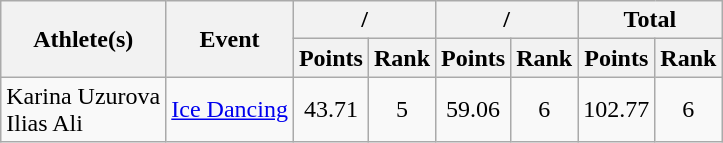<table class="wikitable">
<tr>
<th rowspan="2">Athlete(s)</th>
<th rowspan="2">Event</th>
<th colspan="2">/</th>
<th colspan="2">/</th>
<th colspan="2">Total</th>
</tr>
<tr>
<th>Points</th>
<th>Rank</th>
<th>Points</th>
<th>Rank</th>
<th>Points</th>
<th>Rank</th>
</tr>
<tr>
<td>Karina Uzurova<br>Ilias Ali</td>
<td><a href='#'>Ice Dancing</a></td>
<td align="center">43.71</td>
<td align="center">5</td>
<td align="center">59.06</td>
<td align="center">6</td>
<td align="center">102.77</td>
<td align="center">6</td>
</tr>
</table>
